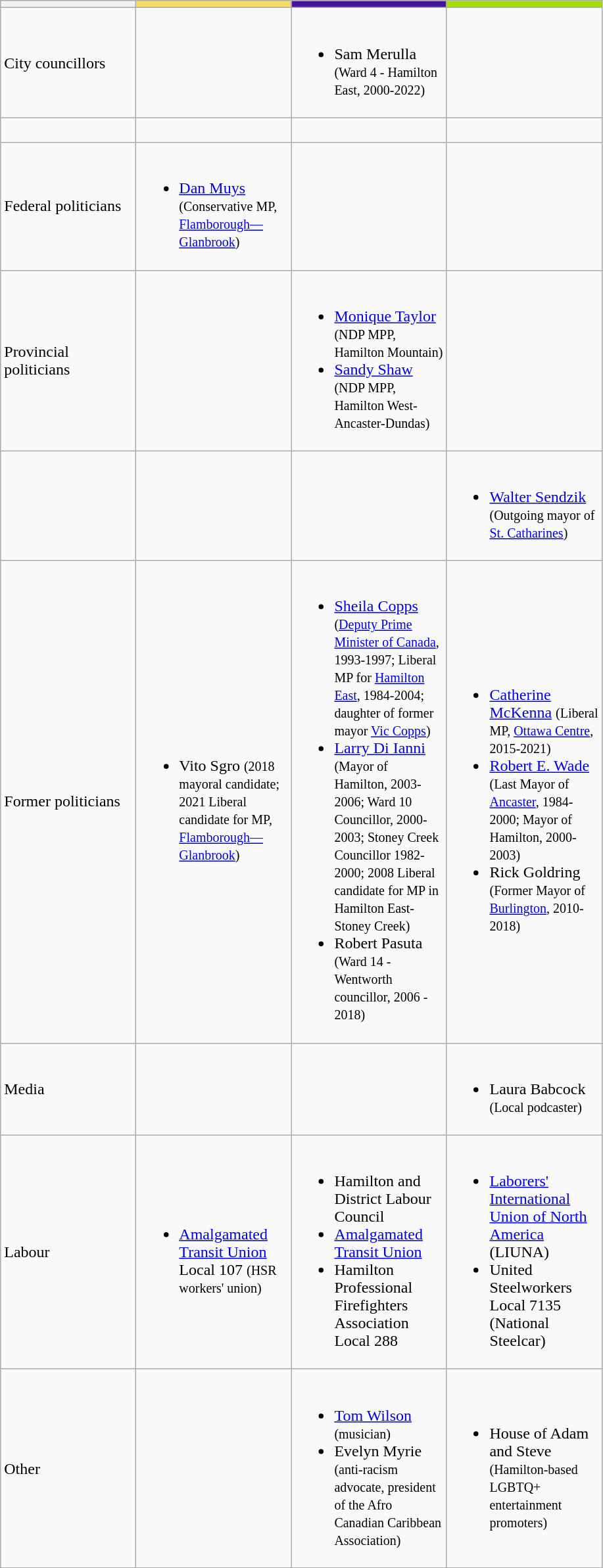<table class="wikitable">
<tr>
<th width="130"></th>
<th width="150" style="background-color: #f8db62;" align="center"><strong></strong></th>
<th width="150" style="background-color: #4714a0;" align="center"><strong></strong></th>
<th width="150" style="background-color: #a1df02;" align="center"><strong></strong></th>
</tr>
<tr>
<td>City councillors<br></td>
<td><br></td>
<td><br><ul><li>Sam Merulla <small>(Ward 4 - Hamilton East, 2000-2022)</small></li></ul></td>
<td></td>
</tr>
<tr>
<td><br></td>
<td><br></td>
<td><br></td>
<td></td>
</tr>
<tr>
<td>Federal politicians<br></td>
<td><br><ul><li><a href='#'>Dan Muys</a> <small>(Conservative MP, <a href='#'>Flamborough—Glanbrook</a>)</small></li></ul></td>
<td><br></td>
<td></td>
</tr>
<tr>
<td>Provincial politicians<br></td>
<td><br></td>
<td><br><ul><li><a href='#'>Monique Taylor</a> <small>(NDP MPP, Hamilton Mountain)</small></li><li><a href='#'>Sandy Shaw</a> <small>(NDP MPP, Hamilton West-Ancaster-Dundas)</small></li></ul></td>
<td></td>
</tr>
<tr>
<td><br></td>
<td><br></td>
<td><br></td>
<td><br><ul><li><a href='#'>Walter Sendzik</a> <small>(Outgoing mayor of <a href='#'>St. Catharines</a>)</small></li></ul></td>
</tr>
<tr>
<td>Former politicians<br></td>
<td><br><ul><li>Vito Sgro <small>(2018 mayoral candidate; 2021 Liberal candidate for MP, <a href='#'>Flamborough—Glanbrook</a>)</small></li></ul></td>
<td><br><ul><li><a href='#'>Sheila Copps</a> <small>(<a href='#'>Deputy Prime Minister of Canada</a>, 1993-1997; Liberal MP for <a href='#'>Hamilton East</a>, 1984-2004; daughter of former mayor <a href='#'>Vic Copps</a>)</small></li><li><a href='#'>Larry Di Ianni</a> <small>(Mayor of Hamilton, 2003-2006; Ward 10 Councillor, 2000-2003; Stoney Creek Councillor 1982-2000; 2008 Liberal candidate for MP in Hamilton East-Stoney Creek)</small></li><li>Robert Pasuta <small>(Ward 14 - Wentworth councillor, 2006 - 2018)</small></li></ul></td>
<td><br><ul><li><a href='#'>Catherine McKenna</a> <small>(Liberal MP, <a href='#'>Ottawa Centre</a>, 2015-2021)</small></li><li><a href='#'>Robert E. Wade</a> <small>(Last Mayor of <a href='#'>Ancaster</a>, 1984-2000; Mayor of Hamilton, 2000-2003)</small></li><li>Rick Goldring <small>(Former Mayor of <a href='#'>Burlington</a>, 2010-2018)</small></li></ul></td>
</tr>
<tr>
<td>Media<br></td>
<td><br></td>
<td><br></td>
<td><br><ul><li>Laura Babcock <small>(Local podcaster)</small></li></ul></td>
</tr>
<tr>
<td>Labour<br></td>
<td><br><ul><li><a href='#'>Amalgamated Transit Union</a> Local 107 <small>(HSR workers' union)</small></li></ul></td>
<td><br><ul><li>Hamilton and District Labour Council</li><li><a href='#'>Amalgamated Transit Union</a></li><li>Hamilton Professional Firefighters Association Local 288</li></ul></td>
<td><br><ul><li><a href='#'>Laborers' International Union of North America</a> (LIUNA) </li><li>United Steelworkers Local 7135 (National Steelcar)</li></ul></td>
</tr>
<tr>
<td>Other<br></td>
<td><br></td>
<td><br><ul><li><a href='#'>Tom Wilson</a> <small>(musician)</small></li><li>Evelyn Myrie <small>(anti-racism advocate, president of the Afro Canadian Caribbean Association)</small></li></ul></td>
<td><br><ul><li>House of Adam and Steve <small>(Hamilton-based LGBTQ+ entertainment promoters)</small></li></ul></td>
</tr>
<tr>
</tr>
</table>
